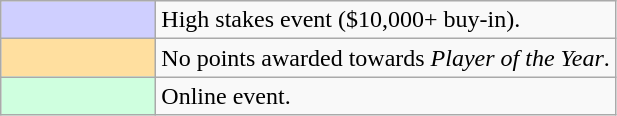<table class="wikitable">
<tr>
<td style="background-color:#CFCFFF; width:6em;"></td>
<td>High stakes event ($10,000+ buy-in).</td>
</tr>
<tr>
<td style="background-color:#FFDF9F; width:6em;"></td>
<td>No points awarded towards <em>Player of the Year</em>.</td>
</tr>
<tr>
<td style="background-color:#CFFFDF; width:6em;"></td>
<td>Online event.</td>
</tr>
</table>
